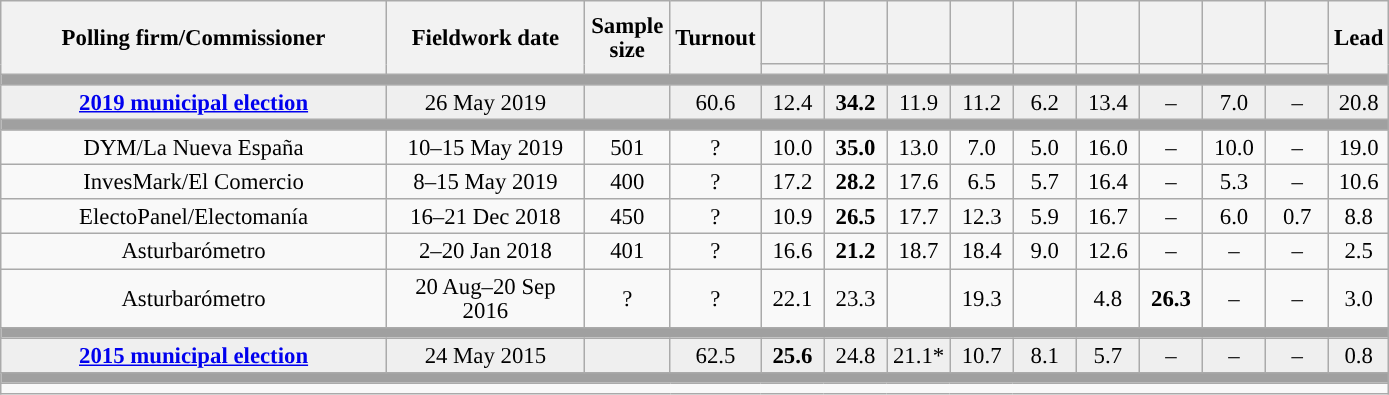<table class="wikitable collapsible collapsed" style="text-align:center; font-size:95%; line-height:16px;">
<tr style="height:42px;">
<th style="width:250px;" rowspan="2">Polling firm/Commissioner</th>
<th style="width:125px;" rowspan="2">Fieldwork date</th>
<th style="width:50px;" rowspan="2">Sample size</th>
<th style="width:45px;" rowspan="2">Turnout</th>
<th style="width:35px;"></th>
<th style="width:35px;"></th>
<th style="width:35px;"></th>
<th style="width:35px;"></th>
<th style="width:35px;"></th>
<th style="width:35px;"></th>
<th style="width:35px;"></th>
<th style="width:35px;"></th>
<th style="width:35px;"></th>
<th style="width:30px;" rowspan="2">Lead</th>
</tr>
<tr>
<th style="color:inherit;background:"></th>
<th style="color:inherit;background:"></th>
<th style="color:inherit;background:"></th>
<th style="color:inherit;background:"></th>
<th style="color:inherit;background:"></th>
<th style="color:inherit;background:"></th>
<th style="color:inherit;background:"></th>
<th style="color:inherit;background:"></th>
<th style="color:inherit;background:"></th>
</tr>
<tr>
<td colspan="14" style="background:#A0A0A0"></td>
</tr>
<tr style="background:#EFEFEF;">
<td><strong><a href='#'>2019 municipal election</a></strong></td>
<td>26 May 2019</td>
<td></td>
<td>60.6</td>
<td>12.4<br></td>
<td><strong>34.2</strong><br></td>
<td>11.9<br></td>
<td>11.2<br></td>
<td>6.2<br></td>
<td>13.4<br></td>
<td>–</td>
<td>7.0<br></td>
<td>–</td>
<td style="background:">20.8</td>
</tr>
<tr>
<td colspan="14" style="background:#A0A0A0"></td>
</tr>
<tr>
<td>DYM/La Nueva España</td>
<td>10–15 May 2019</td>
<td>501</td>
<td>?</td>
<td>10.0<br></td>
<td><strong>35.0</strong><br></td>
<td>13.0<br></td>
<td>7.0<br></td>
<td>5.0<br></td>
<td>16.0<br></td>
<td>–</td>
<td>10.0<br></td>
<td>–</td>
<td style="background:">19.0</td>
</tr>
<tr>
<td>InvesMark/El Comercio</td>
<td>8–15 May 2019</td>
<td>400</td>
<td>?</td>
<td>17.2<br></td>
<td><strong>28.2</strong><br></td>
<td>17.6<br></td>
<td>6.5<br></td>
<td>5.7<br></td>
<td>16.4<br></td>
<td>–</td>
<td>5.3<br></td>
<td>–</td>
<td style="background:">10.6</td>
</tr>
<tr>
<td>ElectoPanel/Electomanía</td>
<td>16–21 Dec 2018</td>
<td>450</td>
<td>?</td>
<td>10.9<br></td>
<td><strong>26.5</strong><br></td>
<td>17.7<br></td>
<td>12.3<br></td>
<td>5.9<br></td>
<td>16.7<br></td>
<td>–</td>
<td>6.0<br></td>
<td>0.7<br></td>
<td style="background:">8.8</td>
</tr>
<tr>
<td>Asturbarómetro</td>
<td>2–20 Jan 2018</td>
<td>401</td>
<td>?</td>
<td>16.6<br></td>
<td><strong>21.2</strong><br></td>
<td>18.7<br></td>
<td>18.4<br></td>
<td>9.0<br></td>
<td>12.6<br></td>
<td>–</td>
<td>–</td>
<td>–</td>
<td style="background:">2.5</td>
</tr>
<tr>
<td>Asturbarómetro</td>
<td>20 Aug–20 Sep 2016</td>
<td>?</td>
<td>?</td>
<td>22.1<br></td>
<td>23.3<br></td>
<td></td>
<td>19.3<br></td>
<td></td>
<td>4.8<br></td>
<td><strong>26.3</strong><br></td>
<td>–</td>
<td>–</td>
<td style="background:">3.0</td>
</tr>
<tr>
<td colspan="14" style="background:#A0A0A0"></td>
</tr>
<tr style="background:#EFEFEF;">
<td><strong><a href='#'>2015 municipal election</a></strong></td>
<td>24 May 2015</td>
<td></td>
<td>62.5</td>
<td><strong>25.6</strong><br></td>
<td>24.8<br></td>
<td>21.1*<br></td>
<td>10.7<br></td>
<td>8.1<br></td>
<td>5.7<br></td>
<td>–</td>
<td>–</td>
<td>–</td>
<td style="background:">0.8</td>
</tr>
<tr>
<td colspan="14" style="background:#A0A0A0"></td>
</tr>
<tr>
<td align="left" colspan="14"></td>
</tr>
</table>
